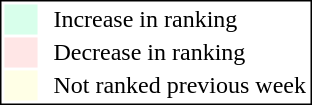<table style="border:1px solid black; float:right;">
<tr>
<td style="background:#D8FFEB; width:20px;"></td>
<td> </td>
<td>Increase in ranking</td>
</tr>
<tr>
<td style="background:#FFE6E6; width:20px;"></td>
<td> </td>
<td>Decrease in ranking</td>
</tr>
<tr>
<td style="background:#FFFFE6; width:20px;"></td>
<td> </td>
<td>Not ranked previous week</td>
</tr>
</table>
